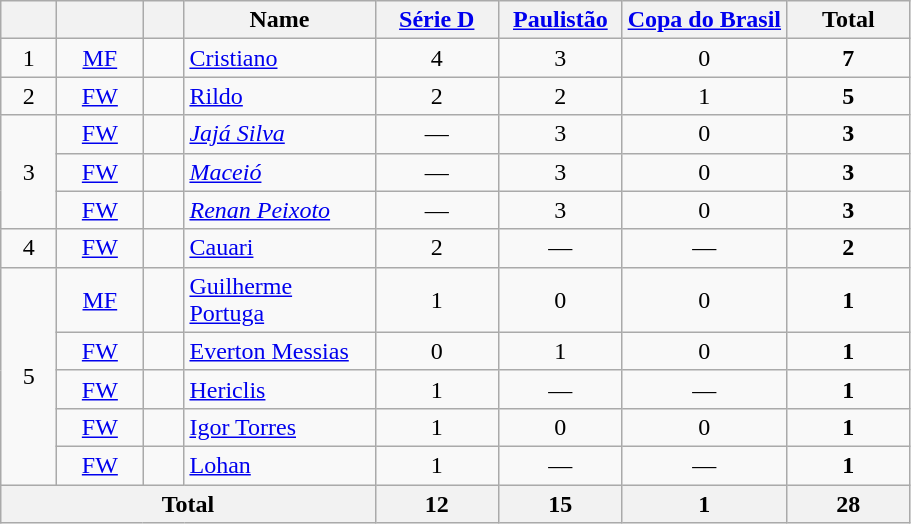<table class="wikitable sortable" style="text-align:center;">
<tr>
<th width="30"></th>
<th width="50"></th>
<th width="20"></th>
<th width="120">Name</th>
<th width="75"><a href='#'>Série D</a></th>
<th width="75"><a href='#'>Paulistão</a></th>
<th><a href='#'>Copa do Brasil</a></th>
<th width="75">Total</th>
</tr>
<tr>
<td>1</td>
<td><a href='#'>MF</a></td>
<td></td>
<td align=left><a href='#'>Cristiano</a></td>
<td>4</td>
<td>3</td>
<td>0</td>
<td><strong>7</strong></td>
</tr>
<tr>
<td>2</td>
<td><a href='#'>FW</a></td>
<td></td>
<td align=left><a href='#'>Rildo</a></td>
<td>2</td>
<td>2</td>
<td>1</td>
<td><strong>5</strong></td>
</tr>
<tr>
<td rowspan="3">3</td>
<td><a href='#'>FW</a></td>
<td></td>
<td align=left><em><a href='#'>Jajá Silva</a></em></td>
<td>—</td>
<td>3</td>
<td>0</td>
<td><strong>3</strong></td>
</tr>
<tr>
<td><a href='#'>FW</a></td>
<td></td>
<td align=left><em><a href='#'>Maceió</a></em></td>
<td>—</td>
<td>3</td>
<td>0</td>
<td><strong>3</strong></td>
</tr>
<tr>
<td><a href='#'>FW</a></td>
<td></td>
<td align=left><em><a href='#'>Renan Peixoto</a></em></td>
<td>—</td>
<td>3</td>
<td>0</td>
<td><strong>3</strong></td>
</tr>
<tr>
<td>4</td>
<td><a href='#'>FW</a></td>
<td></td>
<td align=left><a href='#'>Cauari</a></td>
<td>2</td>
<td>—</td>
<td>—</td>
<td><strong>2</strong></td>
</tr>
<tr>
<td rowspan="5">5</td>
<td><a href='#'>MF</a></td>
<td></td>
<td align=left><a href='#'>Guilherme Portuga</a></td>
<td>1</td>
<td>0</td>
<td>0</td>
<td><strong>1</strong></td>
</tr>
<tr>
<td><a href='#'>FW</a></td>
<td></td>
<td align=left><a href='#'>Everton Messias</a></td>
<td>0</td>
<td>1</td>
<td>0</td>
<td><strong>1</strong></td>
</tr>
<tr>
<td><a href='#'>FW</a></td>
<td></td>
<td align=left><a href='#'>Hericlis</a></td>
<td>1</td>
<td>—</td>
<td>—</td>
<td><strong>1</strong></td>
</tr>
<tr>
<td><a href='#'>FW</a></td>
<td></td>
<td align=left><a href='#'>Igor Torres</a></td>
<td>1</td>
<td>0</td>
<td>0</td>
<td><strong>1</strong></td>
</tr>
<tr>
<td><a href='#'>FW</a></td>
<td></td>
<td align=left><a href='#'>Lohan</a></td>
<td>1</td>
<td>—</td>
<td>—</td>
<td><strong>1</strong></td>
</tr>
<tr>
<th colspan=4>Total</th>
<th><strong>12</strong></th>
<th><strong>15</strong></th>
<th><strong>1</strong></th>
<th><strong>28</strong></th>
</tr>
</table>
